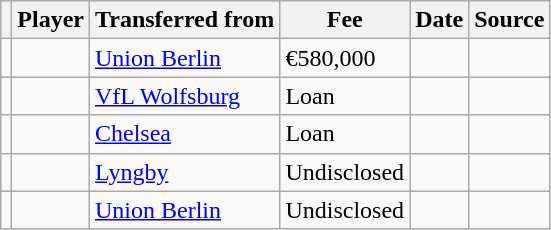<table class="wikitable plainrowheaders sortable">
<tr>
<th></th>
<th scope="col">Player</th>
<th>Transferred from</th>
<th style="width: 65px;">Fee</th>
<th scope="col">Date</th>
<th scope="col">Source</th>
</tr>
<tr>
<td align=center></td>
<td></td>
<td> <a href='#'>Union Berlin</a></td>
<td>€580,000</td>
<td></td>
<td></td>
</tr>
<tr>
<td align=center></td>
<td></td>
<td> <a href='#'>VfL Wolfsburg</a></td>
<td>Loan</td>
<td></td>
<td></td>
</tr>
<tr>
<td align=center></td>
<td></td>
<td> <a href='#'>Chelsea</a></td>
<td>Loan</td>
<td></td>
<td></td>
</tr>
<tr>
<td align=center></td>
<td></td>
<td> <a href='#'>Lyngby</a></td>
<td>Undisclosed</td>
<td></td>
<td></td>
</tr>
<tr>
<td align=center></td>
<td></td>
<td> <a href='#'>Union Berlin</a></td>
<td>Undisclosed</td>
<td></td>
<td></td>
</tr>
</table>
